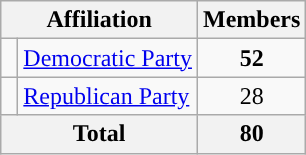<table class="wikitable">
<tr>
<th colspan="2">Affiliation</th>
<th>Members</th>
</tr>
<tr>
<td style="background-color:"> </td>
<td><a href='#'>Democratic Party</a></td>
<td style="text-align:center;"><strong>52</strong></td>
</tr>
<tr>
<td style="background-color:"> </td>
<td><a href='#'>Republican Party</a></td>
<td style="text-align:center;">28</td>
</tr>
<tr>
<th colspan="2" style="text-align:center;">Total</th>
<th style="text-align:center;">80</th>
</tr>
</table>
